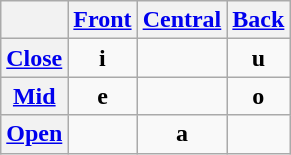<table class="wikitable">
<tr>
<th></th>
<th><a href='#'>Front</a></th>
<th><a href='#'>Central</a></th>
<th><a href='#'>Back</a></th>
</tr>
<tr style="text-align:center;">
<th><a href='#'>Close</a></th>
<td><strong>i</strong><br></td>
<td></td>
<td><strong>u</strong><br></td>
</tr>
<tr style="text-align:center;">
<th><a href='#'>Mid</a></th>
<td><strong>e</strong><br></td>
<td></td>
<td><strong>o</strong><br></td>
</tr>
<tr style="text-align:center;">
<th><a href='#'>Open</a></th>
<td></td>
<td><strong>a</strong><br></td>
<td></td>
</tr>
</table>
